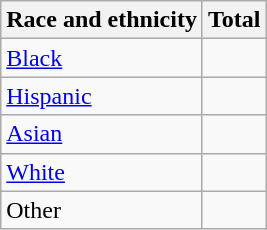<table class="wikitable sortable collapsible"; text-align:right; font-size:80%;">
<tr>
<th>Race and ethnicity</th>
<th colspan="2" data-sort-type=number>Total</th>
</tr>
<tr>
<td><a href='#'>Black</a></td>
<td align=right></td>
</tr>
<tr>
<td><a href='#'>Hispanic</a></td>
<td align=right></td>
</tr>
<tr>
<td><a href='#'>Asian</a></td>
<td align=right></td>
</tr>
<tr>
<td><a href='#'>White</a></td>
<td align=right></td>
</tr>
<tr>
<td>Other</td>
<td align=right></td>
</tr>
</table>
